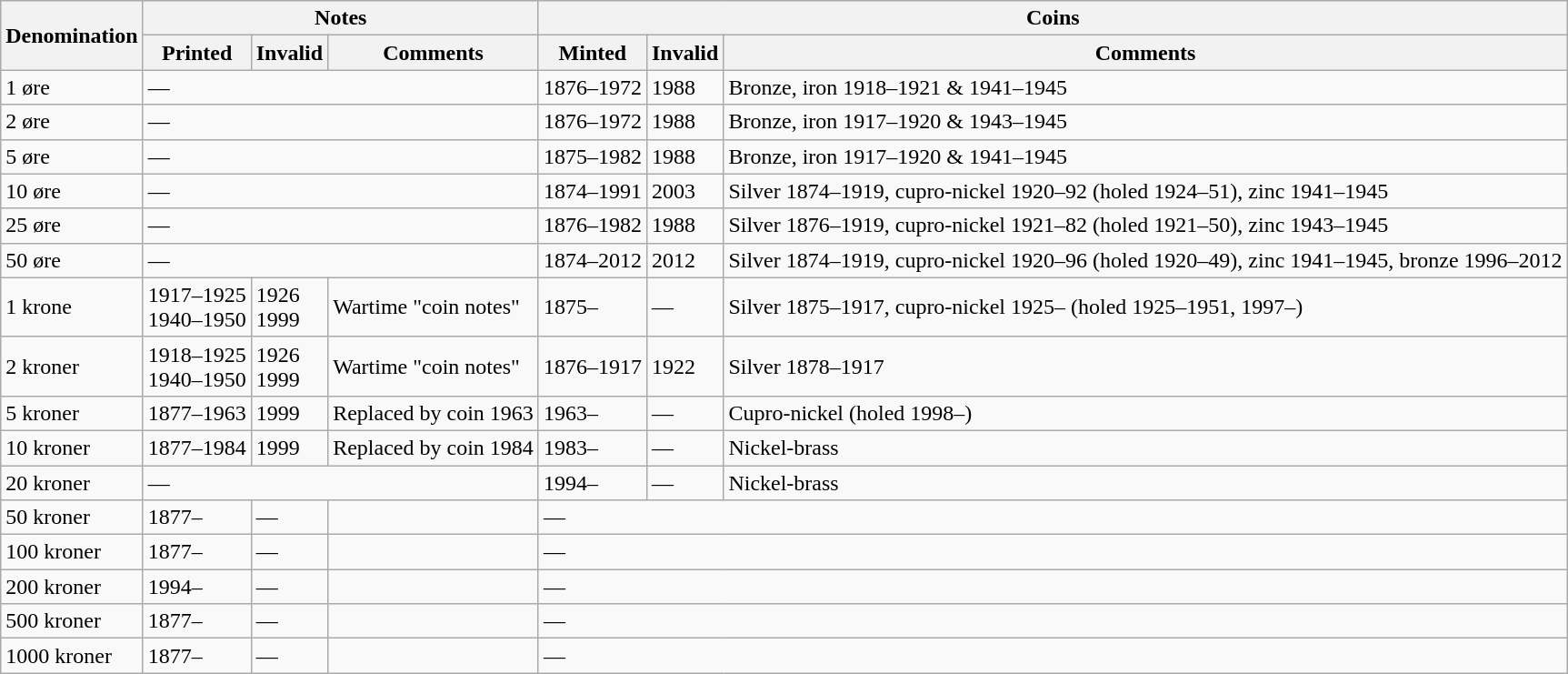<table class="wikitable">
<tr>
<th rowspan="2">Denomination</th>
<th colspan="3">Notes</th>
<th colspan="3">Coins</th>
</tr>
<tr>
<th>Printed</th>
<th>Invalid</th>
<th>Comments</th>
<th>Minted</th>
<th>Invalid</th>
<th>Comments</th>
</tr>
<tr>
<td>1 øre</td>
<td colspan="3">—</td>
<td>1876–1972</td>
<td>1988</td>
<td style="text-align:left;">Bronze, iron 1918–1921 & 1941–1945</td>
</tr>
<tr>
<td>2 øre</td>
<td colspan="3">—</td>
<td>1876–1972</td>
<td>1988</td>
<td style="text-align:left;">Bronze, iron 1917–1920 & 1943–1945</td>
</tr>
<tr>
<td>5 øre</td>
<td colspan="3">—</td>
<td>1875–1982</td>
<td>1988</td>
<td style="text-align:left;">Bronze, iron 1917–1920 & 1941–1945</td>
</tr>
<tr>
<td>10 øre</td>
<td colspan="3">—</td>
<td>1874–1991</td>
<td>2003</td>
<td style="text-align:left;">Silver 1874–1919, cupro-nickel 1920–92 (holed 1924–51), zinc 1941–1945</td>
</tr>
<tr>
<td>25 øre</td>
<td colspan="3">—</td>
<td>1876–1982</td>
<td>1988</td>
<td style="text-align:left;">Silver 1876–1919, cupro-nickel 1921–82 (holed 1921–50), zinc 1943–1945</td>
</tr>
<tr>
<td>50 øre</td>
<td colspan="3">—</td>
<td>1874–2012</td>
<td>2012</td>
<td style="text-align:left;">Silver 1874–1919, cupro-nickel 1920–96 (holed 1920–49), zinc 1941–1945, bronze 1996–2012</td>
</tr>
<tr>
<td>1 krone</td>
<td>1917–1925<br>1940–1950</td>
<td>1926<br>1999</td>
<td style="text-align:left;">Wartime "coin notes"</td>
<td>1875–</td>
<td>—</td>
<td style="text-align:left;">Silver 1875–1917, cupro-nickel 1925– (holed 1925–1951, 1997–)</td>
</tr>
<tr>
<td>2 kroner</td>
<td>1918–1925<br>1940–1950</td>
<td>1926<br>1999</td>
<td style="text-align:left;">Wartime "coin notes"</td>
<td>1876–1917</td>
<td>1922</td>
<td style="text-align:left;">Silver 1878–1917</td>
</tr>
<tr>
<td>5 kroner</td>
<td>1877–1963</td>
<td>1999</td>
<td style="text-align:left;">Replaced by coin 1963</td>
<td>1963–</td>
<td>—</td>
<td style="text-align:left;">Cupro-nickel (holed 1998–)</td>
</tr>
<tr>
<td>10 kroner</td>
<td>1877–1984</td>
<td>1999</td>
<td style="text-align:left;">Replaced by coin 1984</td>
<td>1983–</td>
<td>—</td>
<td style="text-align:left;">Nickel-brass</td>
</tr>
<tr>
<td>20 kroner</td>
<td colspan="3">—</td>
<td>1994–</td>
<td>—</td>
<td style="text-align:left;">Nickel-brass</td>
</tr>
<tr>
<td>50 kroner</td>
<td>1877–</td>
<td>—</td>
<td> </td>
<td colspan="3">—</td>
</tr>
<tr>
<td>100 kroner</td>
<td>1877–</td>
<td>—</td>
<td> </td>
<td colspan="3">—</td>
</tr>
<tr>
<td>200 kroner</td>
<td>1994–</td>
<td>—</td>
<td> </td>
<td colspan="3">—</td>
</tr>
<tr>
<td>500 kroner</td>
<td>1877–</td>
<td>—</td>
<td> </td>
<td colspan="3">—</td>
</tr>
<tr>
<td>1000 kroner</td>
<td>1877–</td>
<td>—</td>
<td> </td>
<td colspan="3">—</td>
</tr>
</table>
